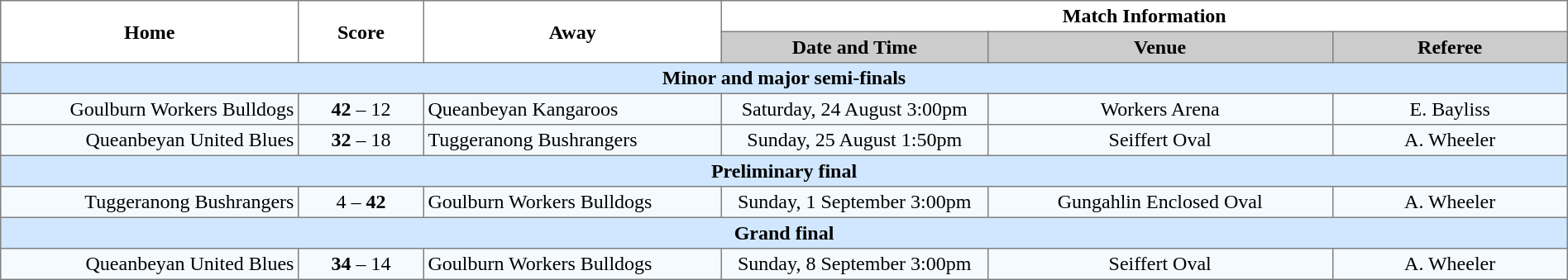<table border="1" cellpadding="3" cellspacing="0" width="100%" style="border-collapse:collapse;  text-align:center;">
<tr>
<th rowspan="2" width="19%">Home</th>
<th rowspan="2" width="8%">Score</th>
<th rowspan="2" width="19%">Away</th>
<th colspan="3">Match Information</th>
</tr>
<tr bgcolor="#CCCCCC">
<th width="17%">Date and Time</th>
<th width="22%">Venue</th>
<th width="50%">Referee</th>
</tr>
<tr style="background:#d0e7ff;">
<td colspan="6"><strong>Minor and major semi-finals</strong></td>
</tr>
<tr style="text-align:center; background:#f5faff;">
<td align="right">Goulburn Workers Bulldogs <strong></strong></td>
<td><strong>42</strong> – 12</td>
<td align="left"> Queanbeyan Kangaroos</td>
<td>Saturday, 24 August 3:00pm</td>
<td>Workers Arena</td>
<td>E. Bayliss</td>
</tr>
<tr style="text-align:center; background:#f5faff;">
<td align="right">Queanbeyan United Blues </td>
<td><strong>32</strong> – 18</td>
<td align="left"> Tuggeranong Bushrangers</td>
<td>Sunday, 25 August 1:50pm</td>
<td>Seiffert Oval</td>
<td>A. Wheeler</td>
</tr>
<tr style="background:#d0e7ff;">
<td colspan="6"><strong>Preliminary final</strong></td>
</tr>
<tr style="text-align:center; background:#f5faff;">
<td align="right">Tuggeranong Bushrangers </td>
<td>4 – <strong>42</strong></td>
<td align="left"> Goulburn Workers Bulldogs</td>
<td>Sunday, 1 September 3:00pm</td>
<td>Gungahlin Enclosed Oval</td>
<td>A. Wheeler</td>
</tr>
<tr style="background:#d0e7ff;">
<td colspan="6"><strong>Grand final</strong></td>
</tr>
<tr style="text-align:center; background:#f5faff;">
<td align="right">Queanbeyan United Blues </td>
<td><strong>34</strong> – 14</td>
<td align="left"> Goulburn Workers Bulldogs</td>
<td>Sunday, 8 September 3:00pm</td>
<td>Seiffert Oval</td>
<td>A. Wheeler</td>
</tr>
</table>
